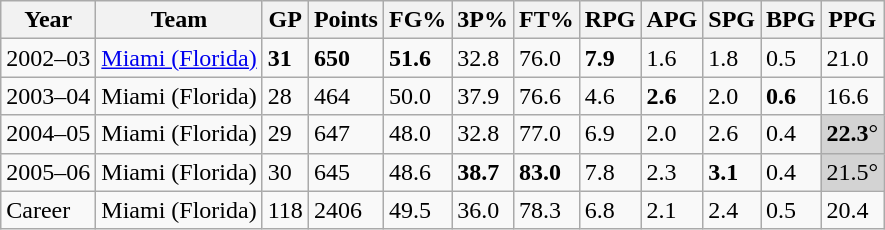<table class="wikitable">
<tr>
<th>Year</th>
<th>Team</th>
<th>GP</th>
<th>Points</th>
<th>FG%</th>
<th>3P%</th>
<th>FT%</th>
<th>RPG</th>
<th>APG</th>
<th>SPG</th>
<th>BPG</th>
<th>PPG</th>
</tr>
<tr>
<td>2002–03</td>
<td><a href='#'>Miami (Florida)</a></td>
<td><strong>31</strong></td>
<td><strong>650</strong></td>
<td><strong>51.6</strong></td>
<td>32.8</td>
<td>76.0</td>
<td><strong>7.9</strong></td>
<td>1.6</td>
<td>1.8</td>
<td>0.5</td>
<td>21.0</td>
</tr>
<tr>
<td>2003–04</td>
<td>Miami (Florida)</td>
<td>28</td>
<td>464</td>
<td>50.0</td>
<td>37.9</td>
<td>76.6</td>
<td>4.6</td>
<td><strong>2.6</strong></td>
<td>2.0</td>
<td><strong>0.6</strong></td>
<td>16.6</td>
</tr>
<tr>
<td>2004–05</td>
<td>Miami (Florida)</td>
<td>29</td>
<td>647</td>
<td>48.0</td>
<td>32.8</td>
<td>77.0</td>
<td>6.9</td>
<td>2.0</td>
<td>2.6</td>
<td>0.4</td>
<td style="background:#D3D3D3"><strong>22.3</strong>°</td>
</tr>
<tr>
<td>2005–06</td>
<td>Miami (Florida)</td>
<td>30</td>
<td>645</td>
<td>48.6</td>
<td><strong>38.7</strong></td>
<td><strong>83.0</strong></td>
<td>7.8</td>
<td>2.3</td>
<td><strong>3.1</strong></td>
<td>0.4</td>
<td style="background:#D3D3D3">21.5°</td>
</tr>
<tr>
<td>Career</td>
<td>Miami (Florida)</td>
<td>118</td>
<td>2406</td>
<td>49.5</td>
<td>36.0</td>
<td>78.3</td>
<td>6.8</td>
<td>2.1</td>
<td>2.4</td>
<td>0.5</td>
<td>20.4</td>
</tr>
</table>
